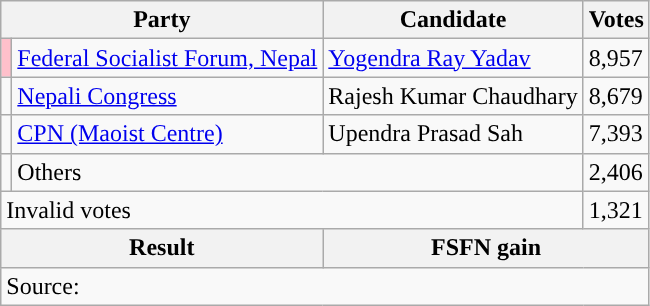<table class="wikitable">
<tr>
<th colspan="2">Party</th>
<th>Candidate</th>
<th>Votes</th>
</tr>
<tr>
<td style="background-color:pink"></td>
<td><a href='#'>Federal Socialist Forum, Nepal</a></td>
<td><a href='#'>Yogendra Ray Yadav</a></td>
<td>8,957</td>
</tr>
<tr>
<td style="background-color:"></td>
<td><a href='#'>Nepali Congress</a></td>
<td>Rajesh Kumar Chaudhary</td>
<td>8,679</td>
</tr>
<tr>
<td style="background-color:"></td>
<td><a href='#'>CPN (Maoist Centre)</a></td>
<td>Upendra Prasad Sah</td>
<td>7,393</td>
</tr>
<tr>
<td></td>
<td colspan="2">Others</td>
<td>2,406</td>
</tr>
<tr>
<td colspan="3">Invalid votes</td>
<td>1,321</td>
</tr>
<tr>
<th colspan="2">Result</th>
<th colspan="2">FSFN gain</th>
</tr>
<tr>
<td colspan="4">Source: </td>
</tr>
</table>
